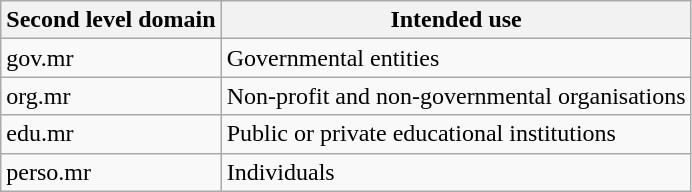<table class="wikitable">
<tr>
<th>Second level domain</th>
<th>Intended use</th>
</tr>
<tr>
<td>gov.mr</td>
<td>Governmental entities</td>
</tr>
<tr>
<td>org.mr</td>
<td>Non-profit and non-governmental organisations</td>
</tr>
<tr>
<td>edu.mr</td>
<td>Public or private educational institutions</td>
</tr>
<tr>
<td>perso.mr</td>
<td>Individuals</td>
</tr>
</table>
